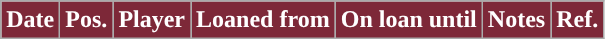<table class="wikitable plainrowheaders sortable">
<tr>
<th style="background:#7D2838; color:#FFFFFF; ">Date</th>
<th style="background:#7D2838; color:#FFFFFF; ">Pos.</th>
<th style="background:#7D2838; color:#FFFFFF; ">Player</th>
<th style="background:#7D2838; color:#FFFFFF; ">Loaned from</th>
<th style="background:#7D2838; color:#FFFFFF; ">On loan until</th>
<th style="background:#7D2838; color:#FFFFFF; ">Notes</th>
<th style="background:#7D2838; color:#FFFFFF; ">Ref.</th>
</tr>
</table>
